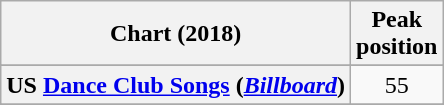<table class="wikitable sortable plainrowheaders" style="text-align:center">
<tr>
<th scope="col">Chart (2018)</th>
<th scope="col">Peak<br>position</th>
</tr>
<tr>
</tr>
<tr>
</tr>
<tr>
</tr>
<tr>
</tr>
<tr>
</tr>
<tr>
</tr>
<tr>
</tr>
<tr>
</tr>
<tr>
</tr>
<tr>
</tr>
<tr>
<th scope="row">US <a href='#'>Dance Club Songs</a> (<em><a href='#'>Billboard</a></em>)</th>
<td>55</td>
</tr>
<tr>
</tr>
<tr>
</tr>
</table>
